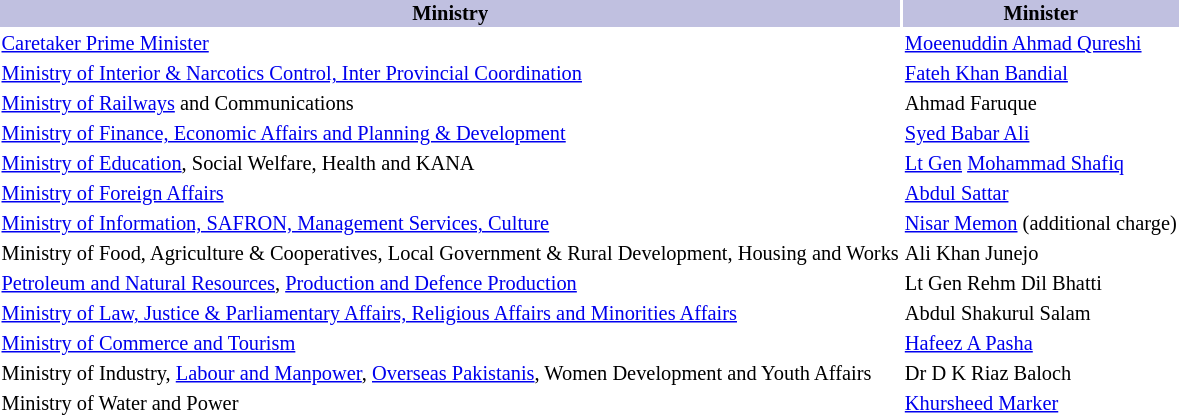<table class="toccolours" style="margin-bottom: 1em; font-size: 85%;">
<tr bgcolor="C0C0E0">
<th>Ministry</th>
<th>Minister</th>
</tr>
<tr>
<td><a href='#'>Caretaker Prime Minister</a></td>
<td><a href='#'>Moeenuddin Ahmad Qureshi</a></td>
</tr>
<tr>
<td><a href='#'>Ministry of Interior & Narcotics Control, Inter Provincial Coordination</a></td>
<td><a href='#'>Fateh Khan Bandial</a></td>
</tr>
<tr>
<td><a href='#'>Ministry of Railways</a> and Communications</td>
<td>Ahmad Faruque</td>
</tr>
<tr>
<td><a href='#'>Ministry of Finance, Economic Affairs and Planning & Development</a></td>
<td><a href='#'>Syed Babar Ali</a></td>
</tr>
<tr>
<td><a href='#'>Ministry of Education</a>, Social Welfare, Health and KANA</td>
<td><a href='#'>Lt Gen</a> <a href='#'>Mohammad Shafiq</a></td>
</tr>
<tr>
<td><a href='#'>Ministry of Foreign Affairs</a></td>
<td><a href='#'>Abdul Sattar</a></td>
</tr>
<tr>
<td><a href='#'>Ministry of Information, SAFRON, Management Services, Culture</a></td>
<td><a href='#'>Nisar Memon</a> (additional charge)</td>
</tr>
<tr>
<td>Ministry of Food, Agriculture & Cooperatives, Local Government & Rural Development, Housing and Works</td>
<td>Ali Khan Junejo</td>
</tr>
<tr>
<td><a href='#'>Petroleum and Natural Resources</a>, <a href='#'>Production and Defence Production</a></td>
<td>Lt Gen Rehm Dil Bhatti</td>
</tr>
<tr>
<td><a href='#'>Ministry of Law, Justice & Parliamentary Affairs, Religious Affairs and Minorities Affairs</a></td>
<td>Abdul Shakurul Salam</td>
</tr>
<tr>
<td><a href='#'>Ministry of Commerce and Tourism</a></td>
<td><a href='#'>Hafeez A Pasha</a></td>
</tr>
<tr>
<td>Ministry of Industry, <a href='#'>Labour and Manpower</a>, <a href='#'>Overseas Pakistanis</a>, Women Development and Youth Affairs</td>
<td>Dr D K Riaz Baloch</td>
</tr>
<tr>
<td>Ministry of Water and Power</td>
<td><a href='#'>Khursheed Marker</a></td>
</tr>
</table>
